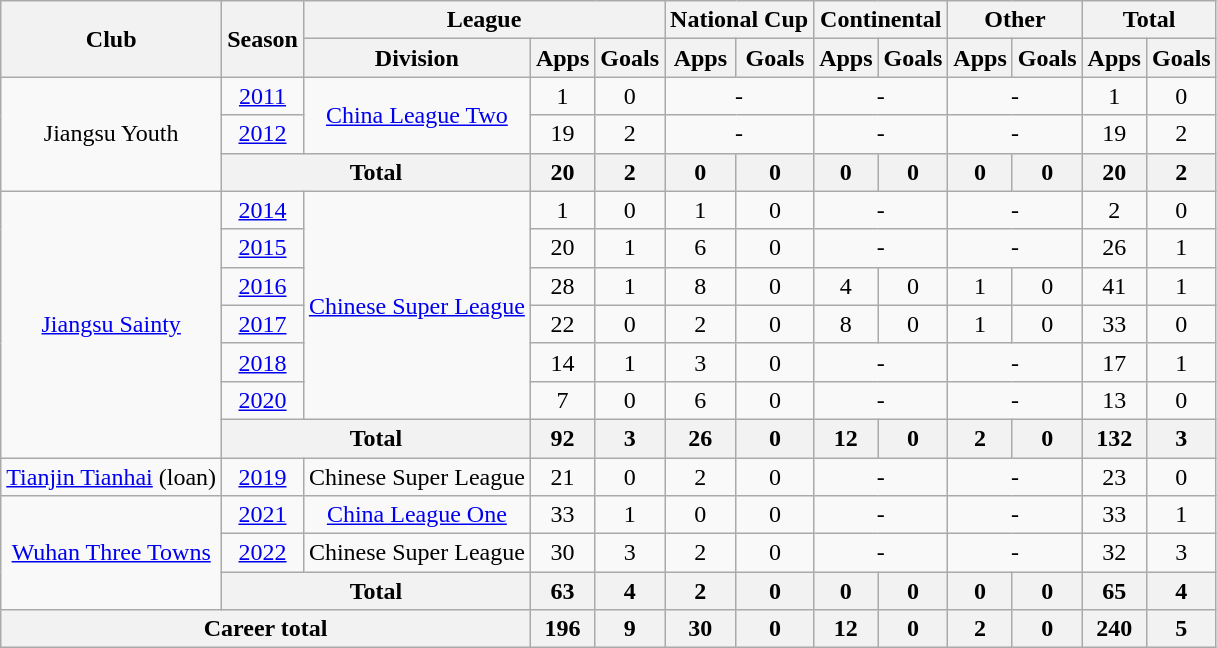<table class="wikitable" style="text-align: center">
<tr>
<th rowspan="2">Club</th>
<th rowspan="2">Season</th>
<th colspan="3">League</th>
<th colspan="2">National Cup</th>
<th colspan="2">Continental</th>
<th colspan="2">Other</th>
<th colspan="2">Total</th>
</tr>
<tr>
<th>Division</th>
<th>Apps</th>
<th>Goals</th>
<th>Apps</th>
<th>Goals</th>
<th>Apps</th>
<th>Goals</th>
<th>Apps</th>
<th>Goals</th>
<th>Apps</th>
<th>Goals</th>
</tr>
<tr>
<td rowspan="3">Jiangsu Youth</td>
<td><a href='#'>2011</a></td>
<td rowspan="2"><a href='#'>China League Two</a></td>
<td>1</td>
<td>0</td>
<td colspan="2">-</td>
<td colspan="2">-</td>
<td colspan="2">-</td>
<td>1</td>
<td>0</td>
</tr>
<tr>
<td><a href='#'>2012</a></td>
<td>19</td>
<td>2</td>
<td colspan="2">-</td>
<td colspan="2">-</td>
<td colspan="2">-</td>
<td>19</td>
<td>2</td>
</tr>
<tr>
<th colspan="2"><strong>Total</strong></th>
<th>20</th>
<th>2</th>
<th>0</th>
<th>0</th>
<th>0</th>
<th>0</th>
<th>0</th>
<th>0</th>
<th>20</th>
<th>2</th>
</tr>
<tr>
<td rowspan=7><a href='#'>Jiangsu Sainty</a></td>
<td><a href='#'>2014</a></td>
<td rowspan=6><a href='#'>Chinese Super League</a></td>
<td>1</td>
<td>0</td>
<td>1</td>
<td>0</td>
<td colspan="2">-</td>
<td colspan="2">-</td>
<td>2</td>
<td>0</td>
</tr>
<tr>
<td><a href='#'>2015</a></td>
<td>20</td>
<td>1</td>
<td>6</td>
<td>0</td>
<td colspan="2">-</td>
<td colspan="2">-</td>
<td>26</td>
<td>1</td>
</tr>
<tr>
<td><a href='#'>2016</a></td>
<td>28</td>
<td>1</td>
<td>8</td>
<td>0</td>
<td>4</td>
<td>0</td>
<td>1</td>
<td>0</td>
<td>41</td>
<td>1</td>
</tr>
<tr>
<td><a href='#'>2017</a></td>
<td>22</td>
<td>0</td>
<td>2</td>
<td>0</td>
<td>8</td>
<td>0</td>
<td>1</td>
<td>0</td>
<td>33</td>
<td>0</td>
</tr>
<tr>
<td><a href='#'>2018</a></td>
<td>14</td>
<td>1</td>
<td>3</td>
<td>0</td>
<td colspan="2">-</td>
<td colspan="2">-</td>
<td>17</td>
<td>1</td>
</tr>
<tr>
<td><a href='#'>2020</a></td>
<td>7</td>
<td>0</td>
<td>6</td>
<td>0</td>
<td colspan="2">-</td>
<td colspan="2">-</td>
<td>13</td>
<td>0</td>
</tr>
<tr>
<th colspan="2"><strong>Total</strong></th>
<th>92</th>
<th>3</th>
<th>26</th>
<th>0</th>
<th>12</th>
<th>0</th>
<th>2</th>
<th>0</th>
<th>132</th>
<th>3</th>
</tr>
<tr>
<td><a href='#'>Tianjin Tianhai</a> (loan)</td>
<td><a href='#'>2019</a></td>
<td>Chinese Super League</td>
<td>21</td>
<td>0</td>
<td>2</td>
<td>0</td>
<td colspan="2">-</td>
<td colspan="2">-</td>
<td>23</td>
<td>0</td>
</tr>
<tr>
<td rowspan=3><a href='#'>Wuhan Three Towns</a></td>
<td><a href='#'>2021</a></td>
<td><a href='#'>China League One</a></td>
<td>33</td>
<td>1</td>
<td>0</td>
<td>0</td>
<td colspan="2">-</td>
<td colspan="2">-</td>
<td>33</td>
<td>1</td>
</tr>
<tr>
<td><a href='#'>2022</a></td>
<td>Chinese Super League</td>
<td>30</td>
<td>3</td>
<td>2</td>
<td>0</td>
<td colspan="2">-</td>
<td colspan="2">-</td>
<td>32</td>
<td>3</td>
</tr>
<tr>
<th colspan="2"><strong>Total</strong></th>
<th>63</th>
<th>4</th>
<th>2</th>
<th>0</th>
<th>0</th>
<th>0</th>
<th>0</th>
<th>0</th>
<th>65</th>
<th>4</th>
</tr>
<tr>
<th colspan=3>Career total</th>
<th>196</th>
<th>9</th>
<th>30</th>
<th>0</th>
<th>12</th>
<th>0</th>
<th>2</th>
<th>0</th>
<th>240</th>
<th>5</th>
</tr>
</table>
